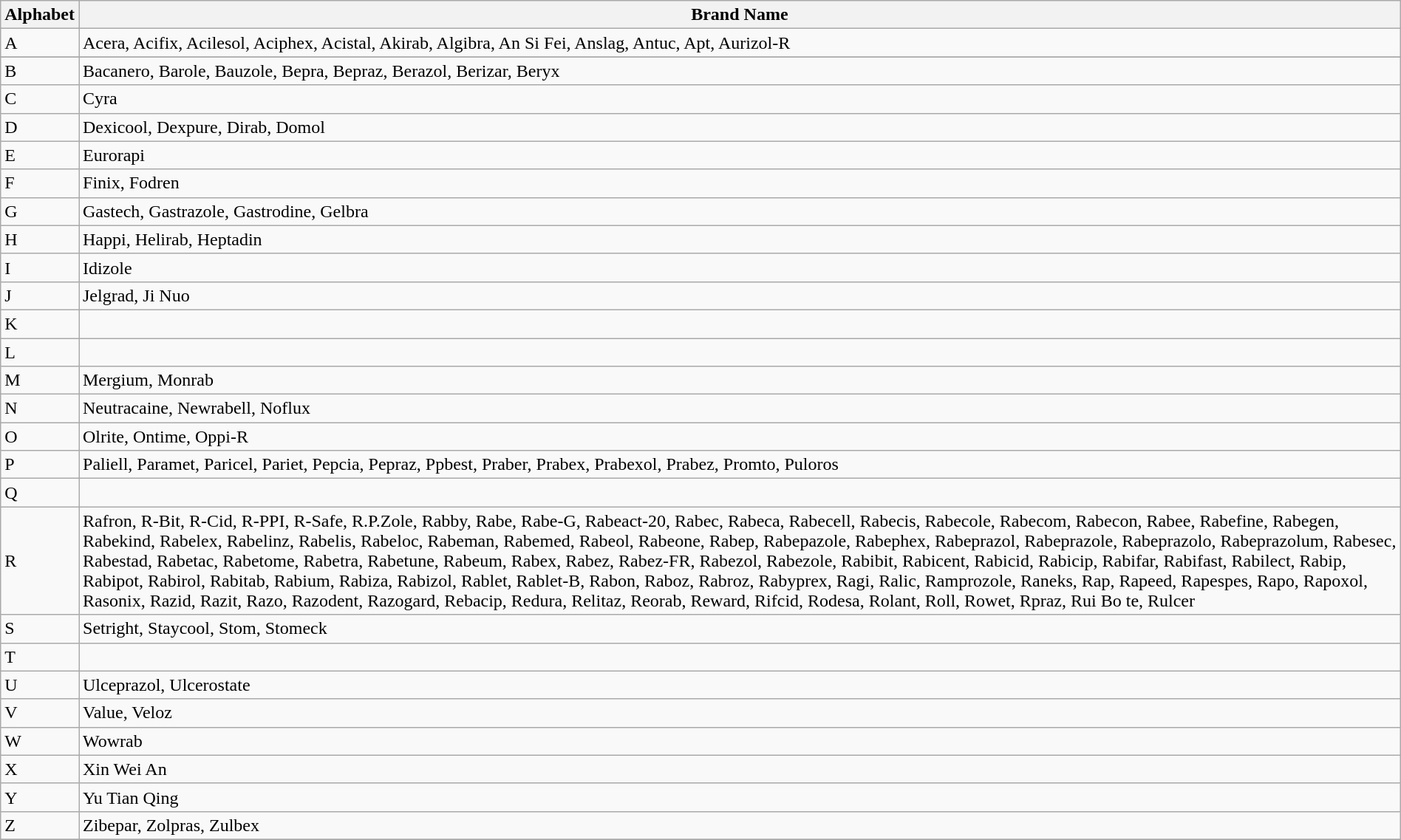<table class="wikitable mw-collapsible mw-collapsed" style="width:100%">
<tr>
<th scope="col">Alphabet</th>
<th scope="col">Brand Name</th>
</tr>
<tr>
<td>A</td>
<td>Acera, Acifix, Acilesol, Aciphex, Acistal, Akirab, Algibra, An Si Fei, Anslag, Antuc, Apt, Aurizol-R</td>
</tr>
<tr>
</tr>
<tr>
<td>B</td>
<td>Bacanero, Barole, Bauzole, Bepra, Bepraz, Berazol, Berizar, Beryx</td>
</tr>
<tr>
<td>C</td>
<td>Cyra</td>
</tr>
<tr>
<td>D</td>
<td>Dexicool, Dexpure, Dirab, Domol</td>
</tr>
<tr>
<td>E</td>
<td>Eurorapi</td>
</tr>
<tr>
<td>F</td>
<td>Finix, Fodren</td>
</tr>
<tr>
<td>G</td>
<td>Gastech, Gastrazole, Gastrodine, Gelbra</td>
</tr>
<tr>
<td>H</td>
<td>Happi, Helirab, Heptadin</td>
</tr>
<tr>
<td>I</td>
<td>Idizole</td>
</tr>
<tr>
<td>J</td>
<td>Jelgrad, Ji Nuo</td>
</tr>
<tr>
<td>K</td>
<td></td>
</tr>
<tr>
<td>L</td>
<td></td>
</tr>
<tr>
<td>M</td>
<td>Mergium, Monrab</td>
</tr>
<tr>
<td>N</td>
<td>Neutracaine, Newrabell, Noflux</td>
</tr>
<tr>
<td>O</td>
<td>Olrite, Ontime, Oppi-R</td>
</tr>
<tr>
<td>P</td>
<td>Paliell, Paramet, Paricel, Pariet, Pepcia, Pepraz, Ppbest, Praber, Prabex, Prabexol, Prabez, Promto, Puloros</td>
</tr>
<tr>
<td>Q</td>
<td></td>
</tr>
<tr>
<td>R</td>
<td>Rafron, R-Bit, R-Cid, R-PPI, R-Safe, R.P.Zole, Rabby, Rabe, Rabe-G, Rabeact-20, Rabec, Rabeca, Rabecell, Rabecis, Rabecole, Rabecom, Rabecon, Rabee, Rabefine, Rabegen, Rabekind, Rabelex, Rabelinz, Rabelis, Rabeloc, Rabeman, Rabemed, Rabeol, Rabeone, Rabep, Rabepazole, Rabephex, Rabeprazol, Rabeprazole, Rabeprazolo, Rabeprazolum, Rabesec, Rabestad, Rabetac, Rabetome, Rabetra, Rabetune, Rabeum, Rabex, Rabez, Rabez-FR, Rabezol, Rabezole, Rabibit, Rabicent, Rabicid, Rabicip, Rabifar, Rabifast, Rabilect, Rabip, Rabipot, Rabirol, Rabitab, Rabium, Rabiza, Rabizol, Rablet, Rablet-B, Rabon, Raboz, Rabroz, Rabyprex, Ragi, Ralic, Ramprozole, Raneks, Rap, Rapeed, Rapespes, Rapo, Rapoxol, Rasonix, Razid, Razit, Razo, Razodent, Razogard, Rebacip, Redura, Relitaz, Reorab, Reward, Rifcid, Rodesa, Rolant, Roll, Rowet, Rpraz, Rui Bo te, Rulcer</td>
</tr>
<tr>
<td>S</td>
<td>Setright, Staycool, Stom, Stomeck</td>
</tr>
<tr>
<td>T</td>
<td></td>
</tr>
<tr>
<td>U</td>
<td>Ulceprazol, Ulcerostate</td>
</tr>
<tr>
<td>V</td>
<td>Value, Veloz</td>
</tr>
<tr>
<td>W</td>
<td>Wowrab</td>
</tr>
<tr>
<td>X</td>
<td>Xin Wei An</td>
</tr>
<tr>
<td>Y</td>
<td>Yu Tian Qing</td>
</tr>
<tr>
<td>Z</td>
<td>Zibepar, Zolpras, Zulbex</td>
</tr>
<tr>
</tr>
</table>
